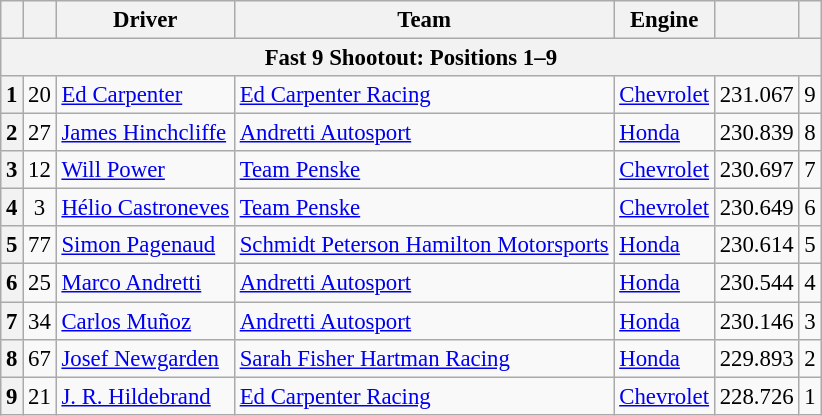<table class="wikitable" style="font-size:95%;">
<tr>
<th></th>
<th></th>
<th>Driver</th>
<th>Team</th>
<th>Engine</th>
<th></th>
<th></th>
</tr>
<tr>
<th colspan=9>Fast 9 Shootout: Positions 1–9</th>
</tr>
<tr>
<th>1</th>
<td align=center>20</td>
<td> <a href='#'>Ed Carpenter</a></td>
<td><a href='#'>Ed Carpenter Racing</a></td>
<td><a href='#'>Chevrolet</a></td>
<td align=center>231.067</td>
<td>9</td>
</tr>
<tr>
<th>2</th>
<td align=center>27</td>
<td> <a href='#'>James Hinchcliffe</a></td>
<td><a href='#'>Andretti Autosport</a></td>
<td><a href='#'>Honda</a></td>
<td align=center>230.839</td>
<td>8</td>
</tr>
<tr>
<th>3</th>
<td align=center>12</td>
<td> <a href='#'>Will Power</a></td>
<td><a href='#'>Team Penske</a></td>
<td><a href='#'>Chevrolet</a></td>
<td align=center>230.697</td>
<td>7</td>
</tr>
<tr>
<th>4</th>
<td align=center>3</td>
<td> <a href='#'>Hélio Castroneves</a></td>
<td><a href='#'>Team Penske</a></td>
<td><a href='#'>Chevrolet</a></td>
<td align=center>230.649</td>
<td>6</td>
</tr>
<tr>
<th>5</th>
<td align=center>77</td>
<td> <a href='#'>Simon Pagenaud</a></td>
<td><a href='#'>Schmidt Peterson Hamilton Motorsports</a></td>
<td><a href='#'>Honda</a></td>
<td align=center>230.614</td>
<td>5</td>
</tr>
<tr>
<th>6</th>
<td align=center>25</td>
<td> <a href='#'>Marco Andretti</a></td>
<td><a href='#'>Andretti Autosport</a></td>
<td><a href='#'>Honda</a></td>
<td align=center>230.544</td>
<td>4</td>
</tr>
<tr>
<th>7</th>
<td align=center>34</td>
<td> <a href='#'>Carlos Muñoz</a></td>
<td><a href='#'>Andretti Autosport</a></td>
<td><a href='#'>Honda</a></td>
<td align=center>230.146</td>
<td>3</td>
</tr>
<tr>
<th>8</th>
<td align=center>67</td>
<td> <a href='#'>Josef Newgarden</a></td>
<td><a href='#'>Sarah Fisher Hartman Racing</a></td>
<td><a href='#'>Honda</a></td>
<td align=center>229.893</td>
<td>2</td>
</tr>
<tr>
<th>9</th>
<td align=center>21</td>
<td> <a href='#'>J. R. Hildebrand</a></td>
<td><a href='#'>Ed Carpenter Racing</a></td>
<td><a href='#'>Chevrolet</a></td>
<td align=center>228.726</td>
<td>1</td>
</tr>
</table>
